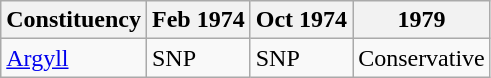<table class="wikitable">
<tr>
<th>Constituency</th>
<th>Feb 1974</th>
<th>Oct 1974</th>
<th>1979</th>
</tr>
<tr>
<td><a href='#'>Argyll</a></td>
<td bgcolor=>SNP</td>
<td bgcolor=>SNP</td>
<td bgcolor=>Conservative</td>
</tr>
</table>
